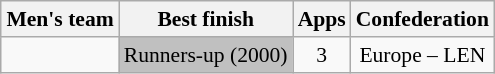<table class="wikitable" style="text-align: center; font-size: 90%; margin-left: 1em;">
<tr>
<th>Men's team</th>
<th>Best finish</th>
<th>Apps</th>
<th>Confederation</th>
</tr>
<tr>
<td style="text-align: left;"></td>
<td style="background-color: silver; text-align: left;">Runners-up (2000)</td>
<td>3</td>
<td>Europe – LEN</td>
</tr>
</table>
